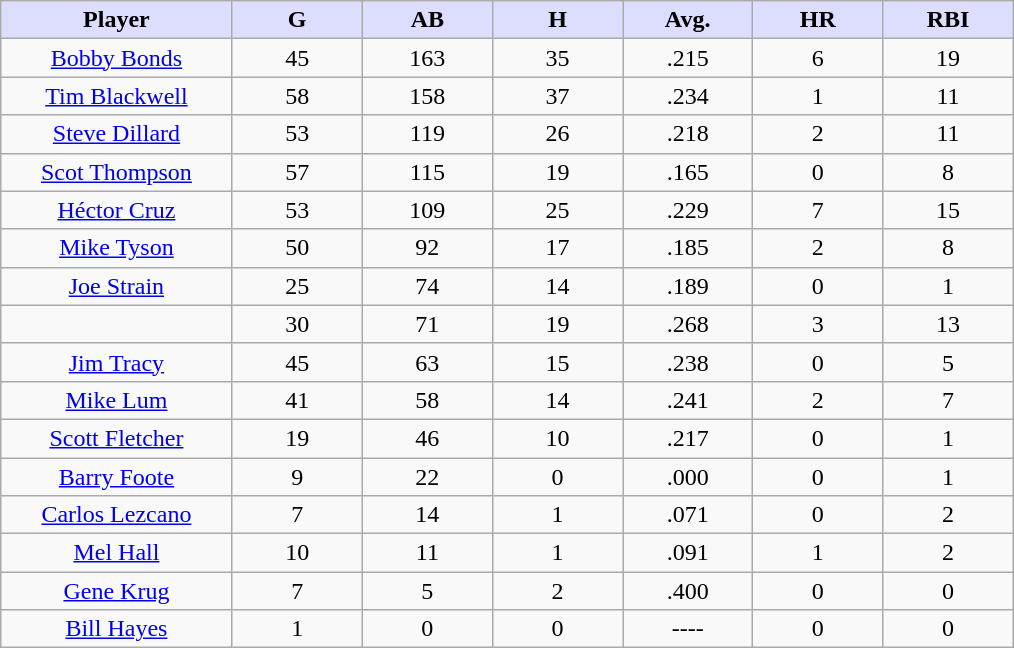<table class="wikitable sortable">
<tr>
<th style="background:#ddf; width:16%;">Player</th>
<th style="background:#ddf; width:9%;">G</th>
<th style="background:#ddf; width:9%;">AB</th>
<th style="background:#ddf; width:9%;">H</th>
<th style="background:#ddf; width:9%;">Avg.</th>
<th style="background:#ddf; width:9%;">HR</th>
<th style="background:#ddf; width:9%;">RBI</th>
</tr>
<tr style="text-align:center;">
<td><a href='#'>Bobby Bonds</a></td>
<td>45</td>
<td>163</td>
<td>35</td>
<td>.215</td>
<td>6</td>
<td>19</td>
</tr>
<tr align=center>
<td><a href='#'>Tim Blackwell</a></td>
<td>58</td>
<td>158</td>
<td>37</td>
<td>.234</td>
<td>1</td>
<td>11</td>
</tr>
<tr align=center>
<td><a href='#'>Steve Dillard</a></td>
<td>53</td>
<td>119</td>
<td>26</td>
<td>.218</td>
<td>2</td>
<td>11</td>
</tr>
<tr align=center>
<td><a href='#'>Scot Thompson</a></td>
<td>57</td>
<td>115</td>
<td>19</td>
<td>.165</td>
<td>0</td>
<td>8</td>
</tr>
<tr align=center>
<td><a href='#'>Héctor Cruz</a></td>
<td>53</td>
<td>109</td>
<td>25</td>
<td>.229</td>
<td>7</td>
<td>15</td>
</tr>
<tr align=center>
<td><a href='#'>Mike Tyson</a></td>
<td>50</td>
<td>92</td>
<td>17</td>
<td>.185</td>
<td>2</td>
<td>8</td>
</tr>
<tr align=center>
<td><a href='#'>Joe Strain</a></td>
<td>25</td>
<td>74</td>
<td>14</td>
<td>.189</td>
<td>0</td>
<td>1</td>
</tr>
<tr align=center>
<td></td>
<td>30</td>
<td>71</td>
<td>19</td>
<td>.268</td>
<td>3</td>
<td>13</td>
</tr>
<tr align=center>
<td><a href='#'>Jim Tracy</a></td>
<td>45</td>
<td>63</td>
<td>15</td>
<td>.238</td>
<td>0</td>
<td>5</td>
</tr>
<tr align=center>
<td><a href='#'>Mike Lum</a></td>
<td>41</td>
<td>58</td>
<td>14</td>
<td>.241</td>
<td>2</td>
<td>7</td>
</tr>
<tr align=center>
<td><a href='#'>Scott Fletcher</a></td>
<td>19</td>
<td>46</td>
<td>10</td>
<td>.217</td>
<td>0</td>
<td>1</td>
</tr>
<tr align=center>
<td><a href='#'>Barry Foote</a></td>
<td>9</td>
<td>22</td>
<td>0</td>
<td>.000</td>
<td>0</td>
<td>1</td>
</tr>
<tr align=center>
<td><a href='#'>Carlos Lezcano</a></td>
<td>7</td>
<td>14</td>
<td>1</td>
<td>.071</td>
<td>0</td>
<td>2</td>
</tr>
<tr align=center>
<td><a href='#'>Mel Hall</a></td>
<td>10</td>
<td>11</td>
<td>1</td>
<td>.091</td>
<td>1</td>
<td>2</td>
</tr>
<tr align=center>
<td><a href='#'>Gene Krug</a></td>
<td>7</td>
<td>5</td>
<td>2</td>
<td>.400</td>
<td>0</td>
<td>0</td>
</tr>
<tr align=center>
<td><a href='#'>Bill Hayes</a></td>
<td>1</td>
<td>0</td>
<td>0</td>
<td>----</td>
<td>0</td>
<td>0</td>
</tr>
</table>
